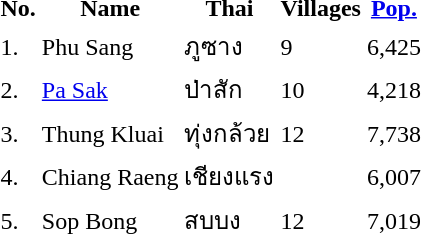<table>
<tr>
<th>No.</th>
<th>Name</th>
<th>Thai</th>
<th>Villages</th>
<th><a href='#'>Pop.</a></th>
</tr>
<tr>
<td>1.</td>
<td>Phu Sang</td>
<td>ภูซาง</td>
<td>9</td>
<td>6,425</td>
</tr>
<tr>
<td>2.</td>
<td><a href='#'>Pa Sak</a></td>
<td>ป่าสัก</td>
<td>10</td>
<td>4,218</td>
</tr>
<tr>
<td>3.</td>
<td>Thung Kluai</td>
<td>ทุ่งกล้วย</td>
<td>12</td>
<td>7,738</td>
</tr>
<tr>
<td>4.</td>
<td>Chiang Raeng</td>
<td>เชียงแรง</td>
<td></td>
<td>6,007</td>
</tr>
<tr>
<td>5.</td>
<td>Sop Bong</td>
<td>สบบง</td>
<td>12</td>
<td>7,019</td>
</tr>
</table>
